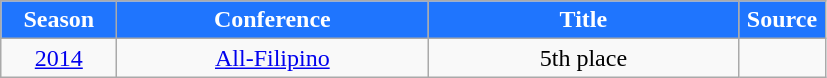<table class="wikitable">
<tr>
<th width=70px style="background: #1F75FE; color: white; text-align: center"><strong>Season</strong></th>
<th width=200px style="background: #1F75FE; color: white; text-align: center"><strong>Conference</strong></th>
<th width=200px style="background: #1F75FE; color: white"><strong>Title</strong></th>
<th width=50px style="background: #1F75FE; color: white"><strong>Source</strong></th>
</tr>
<tr align=center>
<td><a href='#'>2014</a></td>
<td><a href='#'>All-Filipino</a></td>
<td>5th place</td>
<td></td>
</tr>
</table>
